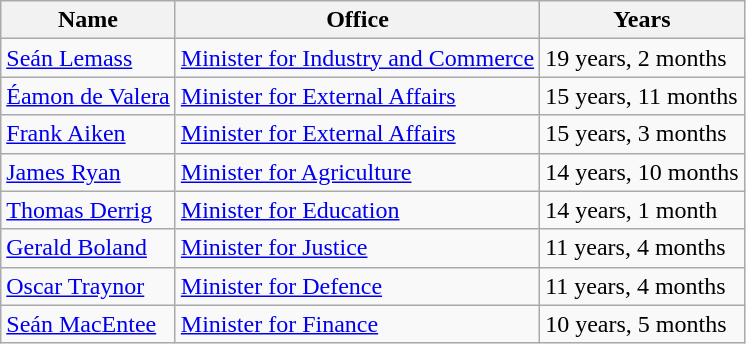<table class="wikitable">
<tr>
<th>Name</th>
<th>Office</th>
<th>Years</th>
</tr>
<tr>
<td><a href='#'>Seán Lemass</a></td>
<td><a href='#'>Minister for Industry and Commerce</a></td>
<td>19 years, 2 months</td>
</tr>
<tr>
<td><a href='#'>Éamon de Valera</a></td>
<td><a href='#'>Minister for External Affairs</a></td>
<td>15 years, 11 months</td>
</tr>
<tr>
<td><a href='#'>Frank Aiken</a></td>
<td><a href='#'>Minister for External Affairs</a></td>
<td>15 years, 3 months</td>
</tr>
<tr>
<td><a href='#'>James Ryan</a></td>
<td><a href='#'>Minister for Agriculture</a></td>
<td>14 years, 10 months</td>
</tr>
<tr>
<td><a href='#'>Thomas Derrig</a></td>
<td><a href='#'>Minister for Education</a></td>
<td>14 years, 1 month</td>
</tr>
<tr>
<td><a href='#'>Gerald Boland</a></td>
<td><a href='#'>Minister for Justice</a></td>
<td>11 years, 4 months</td>
</tr>
<tr>
<td><a href='#'>Oscar Traynor</a></td>
<td><a href='#'>Minister for Defence</a></td>
<td>11 years, 4 months</td>
</tr>
<tr>
<td><a href='#'>Seán MacEntee</a></td>
<td><a href='#'>Minister for Finance</a></td>
<td>10 years, 5 months</td>
</tr>
</table>
